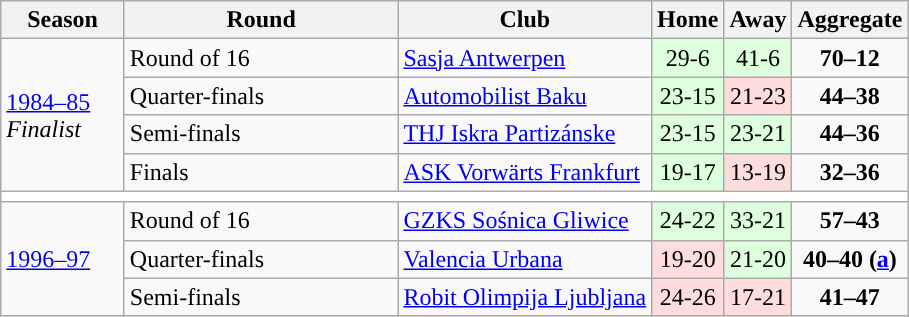<table class="wikitable">
<tr>
<th width=75>Season</th>
<th width=175>Round</th>
<th>Club</th>
<th>Home</th>
<th>Away</th>
<th>Aggregate</th>
</tr>
<tr>
<td rowspan=4><a href='#'>1984–85</a><br> <em>Finalist</em></td>
<td>Round of 16</td>
<td> <a href='#'>Sasja Antwerpen</a></td>
<td style="text-align:center; background:#dfd;">29-6</td>
<td style="text-align:center; background:#dfd;">41-6</td>
<td style="text-align:center;"><strong>70–12</strong></td>
</tr>
<tr>
<td>Quarter-finals</td>
<td> <a href='#'>Automobilist Baku</a></td>
<td style="text-align:center; background:#dfd;">23-15</td>
<td style="text-align:center; background:#fdd;">21-23</td>
<td style="text-align:center;"><strong>44–38</strong></td>
</tr>
<tr>
<td>Semi-finals</td>
<td> <a href='#'>THJ Iskra Partizánske</a></td>
<td style="text-align:center; background:#dfd;">23-15</td>
<td style="text-align:center; background:#dfd;">23-21</td>
<td style="text-align:center;"><strong>44–36</strong></td>
</tr>
<tr>
<td>Finals</td>
<td> <a href='#'>ASK Vorwärts Frankfurt</a></td>
<td style="text-align:center; background:#dfd;">19-17</td>
<td style="text-align:center; background:#fdd;">13-19</td>
<td style="text-align:center;"><strong>32–36</strong></td>
</tr>
<tr>
<td colspan=7 style="text-align: center;" bgcolor=white></td>
</tr>
<tr>
<td rowspan=3><a href='#'>1996–97</a></td>
<td>Round of 16</td>
<td> <a href='#'>GZKS Sośnica Gliwice</a></td>
<td style="text-align:center; background:#dfd;">24-22</td>
<td style="text-align:center; background:#dfd;">33-21</td>
<td style="text-align:center;"><strong>57–43</strong></td>
</tr>
<tr>
<td>Quarter-finals</td>
<td> <a href='#'>Valencia Urbana</a></td>
<td style="text-align:center; background:#fdd;">19-20</td>
<td style="text-align:center; background:#dfd;">21-20</td>
<td style="text-align:center;"><strong>40–40 (<a href='#'>a</a>)</strong></td>
</tr>
<tr>
<td>Semi-finals</td>
<td> <a href='#'>Robit Olimpija Ljubljana</a></td>
<td style="text-align:center; background:#fdd;">24-26</td>
<td style="text-align:center; background:#fdd;">17-21</td>
<td style="text-align:center;"><strong>41–47</strong></td>
</tr>
</table>
